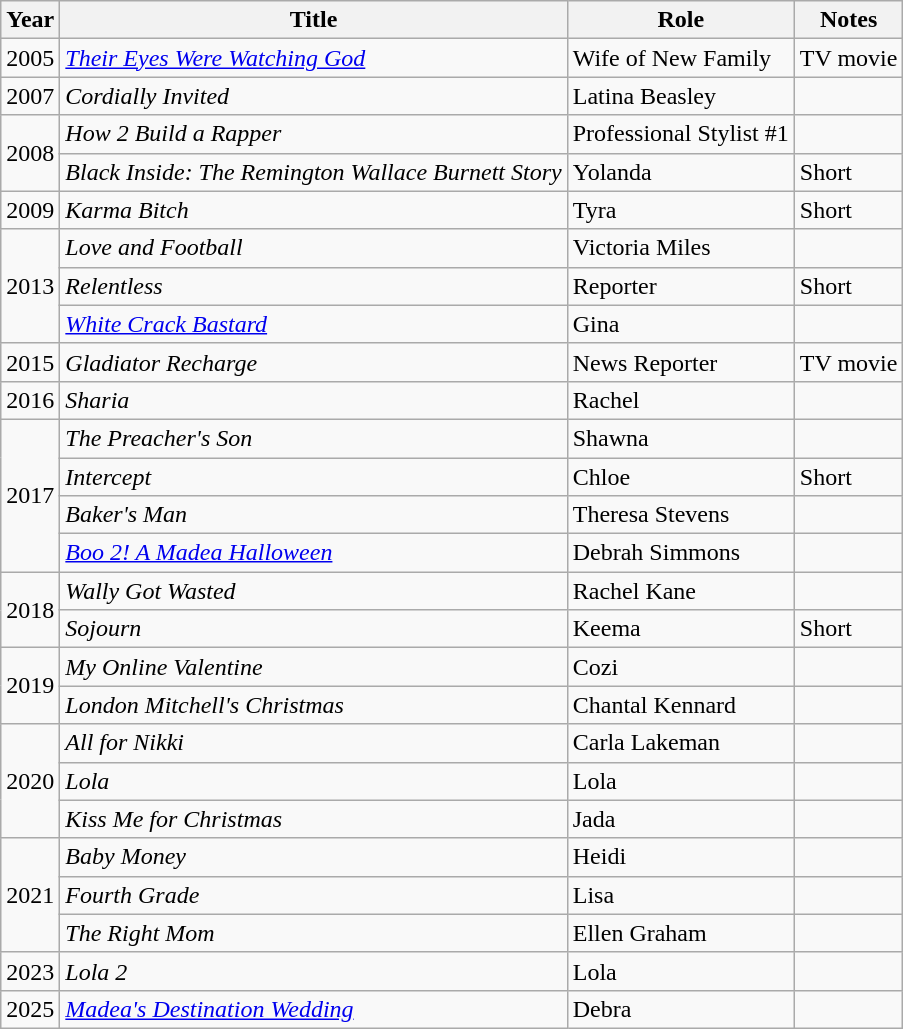<table class="wikitable sortable">
<tr>
<th>Year</th>
<th>Title</th>
<th>Role</th>
<th>Notes</th>
</tr>
<tr>
<td>2005</td>
<td><em><a href='#'>Their Eyes Were Watching God</a></em></td>
<td>Wife of New Family</td>
<td>TV movie</td>
</tr>
<tr>
<td>2007</td>
<td><em>Cordially Invited</em></td>
<td>Latina Beasley</td>
<td></td>
</tr>
<tr>
<td rowspan="2">2008</td>
<td><em>How 2 Build a Rapper</em></td>
<td>Professional Stylist #1</td>
<td></td>
</tr>
<tr>
<td><em>Black Inside: The Remington Wallace Burnett Story</em></td>
<td>Yolanda</td>
<td>Short</td>
</tr>
<tr>
<td>2009</td>
<td><em>Karma Bitch</em></td>
<td>Tyra</td>
<td>Short</td>
</tr>
<tr>
<td rowspan="3">2013</td>
<td><em>Love and Football</em></td>
<td>Victoria Miles</td>
<td></td>
</tr>
<tr>
<td><em>Relentless</em></td>
<td>Reporter</td>
<td>Short</td>
</tr>
<tr>
<td><em><a href='#'>White Crack Bastard</a></em></td>
<td>Gina</td>
<td></td>
</tr>
<tr>
<td>2015</td>
<td><em>Gladiator Recharge</em></td>
<td>News Reporter</td>
<td>TV movie</td>
</tr>
<tr>
<td>2016</td>
<td><em>Sharia</em></td>
<td>Rachel</td>
<td></td>
</tr>
<tr>
<td rowspan="4">2017</td>
<td><em>The Preacher's Son</em></td>
<td>Shawna</td>
<td></td>
</tr>
<tr>
<td><em>Intercept</em></td>
<td>Chloe</td>
<td>Short</td>
</tr>
<tr>
<td><em>Baker's Man</em></td>
<td>Theresa Stevens</td>
<td></td>
</tr>
<tr>
<td><em><a href='#'>Boo 2! A Madea Halloween</a></em></td>
<td>Debrah Simmons</td>
<td></td>
</tr>
<tr>
<td rowspan="2">2018</td>
<td><em>Wally Got Wasted</em></td>
<td>Rachel Kane</td>
<td></td>
</tr>
<tr>
<td><em>Sojourn</em></td>
<td>Keema</td>
<td>Short</td>
</tr>
<tr>
<td rowspan="2">2019</td>
<td><em>My Online Valentine</em></td>
<td>Cozi</td>
<td></td>
</tr>
<tr>
<td><em>London Mitchell's Christmas</em></td>
<td>Chantal Kennard</td>
<td></td>
</tr>
<tr>
<td rowspan="3">2020</td>
<td><em>All for Nikki</em></td>
<td>Carla Lakeman</td>
<td></td>
</tr>
<tr>
<td><em>Lola</em></td>
<td>Lola</td>
<td></td>
</tr>
<tr>
<td><em>Kiss Me for Christmas</em></td>
<td>Jada</td>
<td></td>
</tr>
<tr>
<td rowspan="3">2021</td>
<td><em>Baby Money</em></td>
<td>Heidi</td>
<td></td>
</tr>
<tr>
<td><em>Fourth Grade</em></td>
<td>Lisa</td>
<td></td>
</tr>
<tr>
<td><em>The Right Mom</em></td>
<td>Ellen Graham</td>
<td></td>
</tr>
<tr>
<td>2023</td>
<td><em>Lola 2</em></td>
<td>Lola</td>
<td></td>
</tr>
<tr>
<td>2025</td>
<td><em><a href='#'>Madea's Destination Wedding</a></em></td>
<td>Debra</td>
<td></td>
</tr>
</table>
